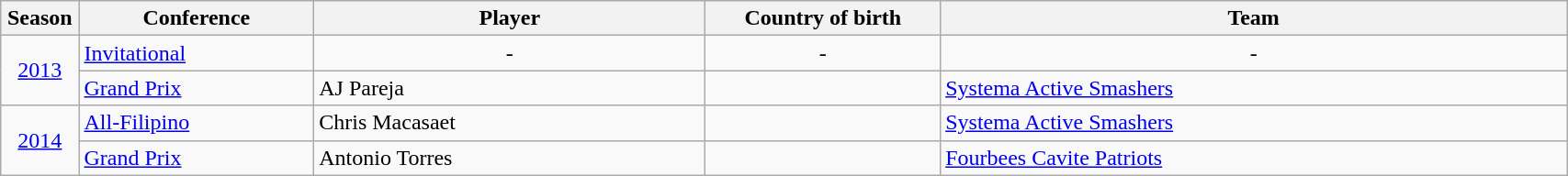<table class="wikitable plainrowheaders sortable" width="90%" summary="Season (sortable), Player (sortable), Position (sortable), Nationality (sortable) and Team (sortable)">
<tr>
<th scope="col" width="5%">Season</th>
<th scope="col" width="15%">Conference</th>
<th scope="col" width="25%">Player</th>
<th scope="col" width="15%">Country of birth</th>
<th scope="col">Team</th>
</tr>
<tr>
<td rowspan="2" align=center><a href='#'>2013</a></td>
<td><a href='#'>Invitational</a></td>
<td align=center>-</td>
<td align=center>-</td>
<td align=center>-</td>
</tr>
<tr>
<td><a href='#'>Grand Prix</a></td>
<td>AJ Pareja</td>
<td></td>
<td><a href='#'>Systema Active Smashers</a></td>
</tr>
<tr>
<td rowspan="2" align=center><a href='#'>2014</a></td>
<td><a href='#'>All-Filipino</a></td>
<td>Chris Macasaet</td>
<td></td>
<td><a href='#'>Systema Active Smashers</a></td>
</tr>
<tr>
<td><a href='#'>Grand Prix</a></td>
<td>Antonio Torres</td>
<td></td>
<td><a href='#'>Fourbees Cavite Patriots</a></td>
</tr>
</table>
